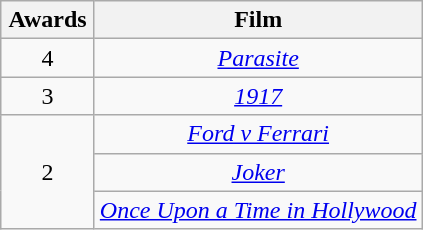<table class="wikitable plainrowheaders" style="text-align: center;">
<tr>
<th scope="col" style="width:55px;">Awards</th>
<th scope="col" style="text-align:center;">Film</th>
</tr>
<tr>
<td scope="row" style="text-align:center">4</td>
<td><em><a href='#'>Parasite</a></em></td>
</tr>
<tr>
<td scope="row" style="text-align:center">3</td>
<td><em><a href='#'>1917</a></em></td>
</tr>
<tr>
<td scope="row" style="text-align:center" rowspan="3">2</td>
<td><em><a href='#'>Ford v Ferrari</a></em></td>
</tr>
<tr>
<td><em><a href='#'>Joker</a></em></td>
</tr>
<tr>
<td><em><a href='#'>Once Upon a Time in Hollywood</a></em></td>
</tr>
</table>
